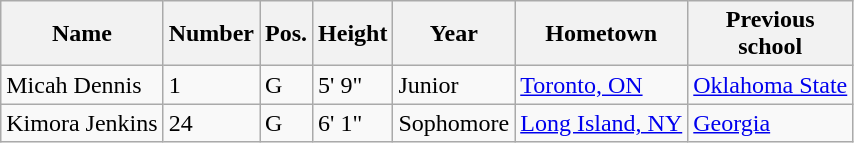<table class="wikitable sortable" border="1">
<tr>
<th>Name</th>
<th>Number</th>
<th>Pos.</th>
<th>Height</th>
<th>Year</th>
<th>Hometown</th>
<th class="unsortable">Previous<br>school</th>
</tr>
<tr>
<td>Micah Dennis</td>
<td>1</td>
<td>G</td>
<td>5' 9"</td>
<td>Junior</td>
<td><a href='#'>Toronto, ON</a></td>
<td><a href='#'>Oklahoma State</a></td>
</tr>
<tr>
<td>Kimora Jenkins</td>
<td>24</td>
<td>G</td>
<td>6' 1"</td>
<td>Sophomore</td>
<td><a href='#'>Long Island, NY</a></td>
<td><a href='#'>Georgia</a></td>
</tr>
</table>
